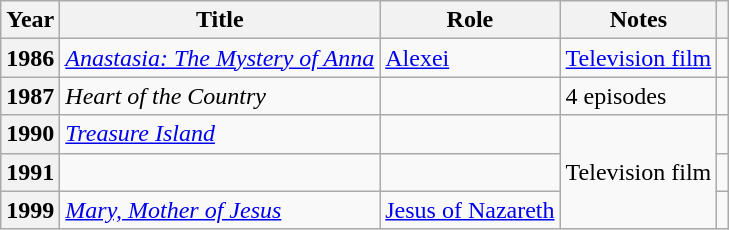<table class="wikitable plainrowheaders sortable" style="margin-right: 0;">
<tr>
<th scope="col">Year</th>
<th scope="col">Title</th>
<th scope="col">Role</th>
<th scope="col" class="unsortable">Notes</th>
<th scope="col" class="unsortable"></th>
</tr>
<tr>
<th scope="row">1986</th>
<td><em><a href='#'>Anastasia: The Mystery of Anna</a></em></td>
<td><a href='#'>Alexei</a></td>
<td><a href='#'>Television film</a></td>
<td style="text-align:center;"></td>
</tr>
<tr>
<th scope="row">1987</th>
<td><em>Heart of the Country</em></td>
<td></td>
<td>4 episodes</td>
<td style="text-align:center;"></td>
</tr>
<tr>
<th scope="row">1990</th>
<td><em><a href='#'>Treasure Island</a></em></td>
<td></td>
<td rowspan="3">Television film</td>
<td style="text-align:center;"></td>
</tr>
<tr>
<th scope="row">1991</th>
<td><em></em></td>
<td></td>
<td style="text-align:center;"></td>
</tr>
<tr>
<th scope="row">1999</th>
<td><em><a href='#'>Mary, Mother of Jesus</a></em></td>
<td><a href='#'>Jesus of Nazareth</a></td>
<td style="text-align:center;"></td>
</tr>
</table>
